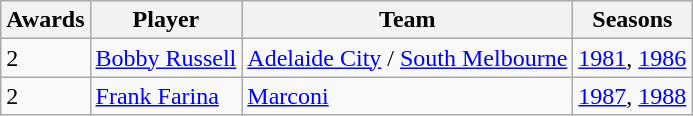<table class="wikitable">
<tr>
<th>Awards</th>
<th>Player</th>
<th>Team</th>
<th>Seasons</th>
</tr>
<tr>
<td>2</td>
<td> <a href='#'>Bobby Russell</a></td>
<td><a href='#'>Adelaide City</a> / <a href='#'>South Melbourne</a></td>
<td><a href='#'>1981</a>, <a href='#'>1986</a></td>
</tr>
<tr>
<td>2</td>
<td> <a href='#'>Frank Farina</a></td>
<td><a href='#'>Marconi</a></td>
<td><a href='#'>1987</a>, <a href='#'>1988</a></td>
</tr>
</table>
